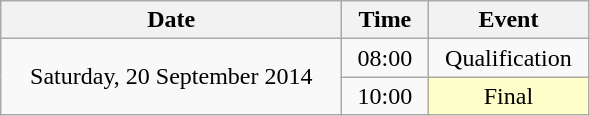<table class = "wikitable" style="text-align:center;">
<tr>
<th width=220>Date</th>
<th width=50>Time</th>
<th width=100>Event</th>
</tr>
<tr>
<td rowspan=2>Saturday, 20 September 2014</td>
<td>08:00</td>
<td>Qualification</td>
</tr>
<tr>
<td>10:00</td>
<td bgcolor=ffffcc>Final</td>
</tr>
</table>
